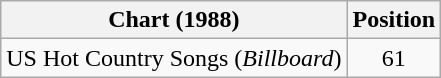<table class="wikitable">
<tr>
<th>Chart (1988)</th>
<th>Position</th>
</tr>
<tr>
<td>US Hot Country Songs (<em>Billboard</em>)</td>
<td align="center">61</td>
</tr>
</table>
